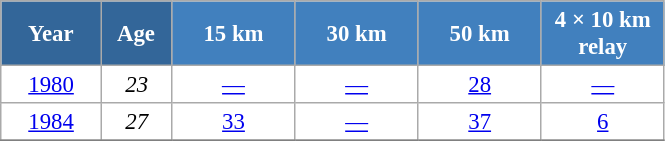<table class="wikitable" style="font-size:95%; text-align:center; border:grey solid 1px; border-collapse:collapse; background:#ffffff;">
<tr>
<th style="background-color:#369; color:white; width:60px;"> Year </th>
<th style="background-color:#369; color:white; width:40px;"> Age </th>
<th style="background-color:#4180be; color:white; width:75px;"> 15 km </th>
<th style="background-color:#4180be; color:white; width:75px;"> 30 km </th>
<th style="background-color:#4180be; color:white; width:75px;"> 50 km </th>
<th style="background-color:#4180be; color:white; width:75px;"> 4 × 10 km <br> relay </th>
</tr>
<tr>
<td><a href='#'>1980</a></td>
<td><em>23</em></td>
<td><a href='#'>—</a></td>
<td><a href='#'>—</a></td>
<td><a href='#'>28</a></td>
<td><a href='#'>—</a></td>
</tr>
<tr>
<td><a href='#'>1984</a></td>
<td><em>27</em></td>
<td><a href='#'>33</a></td>
<td><a href='#'>—</a></td>
<td><a href='#'>37</a></td>
<td><a href='#'>6</a></td>
</tr>
<tr>
</tr>
</table>
